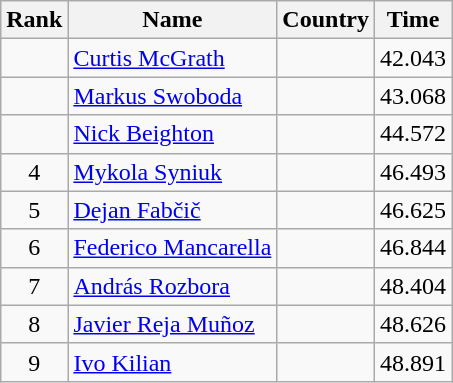<table class="wikitable" style="text-align:center">
<tr>
<th>Rank</th>
<th>Name</th>
<th>Country</th>
<th>Time</th>
</tr>
<tr>
<td></td>
<td align="left"><a href='#'>Curtis McGrath</a></td>
<td align="left"></td>
<td>42.043</td>
</tr>
<tr>
<td></td>
<td align="left"><a href='#'>Markus Swoboda</a></td>
<td align="left"></td>
<td>43.068</td>
</tr>
<tr>
<td></td>
<td align="left"><a href='#'>Nick Beighton</a></td>
<td align="left"></td>
<td>44.572</td>
</tr>
<tr>
<td>4</td>
<td align="left"><a href='#'>Mykola Syniuk</a></td>
<td align="left"></td>
<td>46.493</td>
</tr>
<tr>
<td>5</td>
<td align="left"><a href='#'>Dejan Fabčič</a></td>
<td align="left"></td>
<td>46.625</td>
</tr>
<tr>
<td>6</td>
<td align="left"><a href='#'>Federico Mancarella</a></td>
<td align="left"></td>
<td>46.844</td>
</tr>
<tr>
<td>7</td>
<td align="left"><a href='#'>András Rozbora</a></td>
<td align="left"></td>
<td>48.404</td>
</tr>
<tr>
<td>8</td>
<td align="left"><a href='#'>Javier Reja Muñoz</a></td>
<td align="left"></td>
<td>48.626</td>
</tr>
<tr>
<td>9</td>
<td align="left"><a href='#'>Ivo Kilian</a></td>
<td align="left"></td>
<td>48.891</td>
</tr>
</table>
